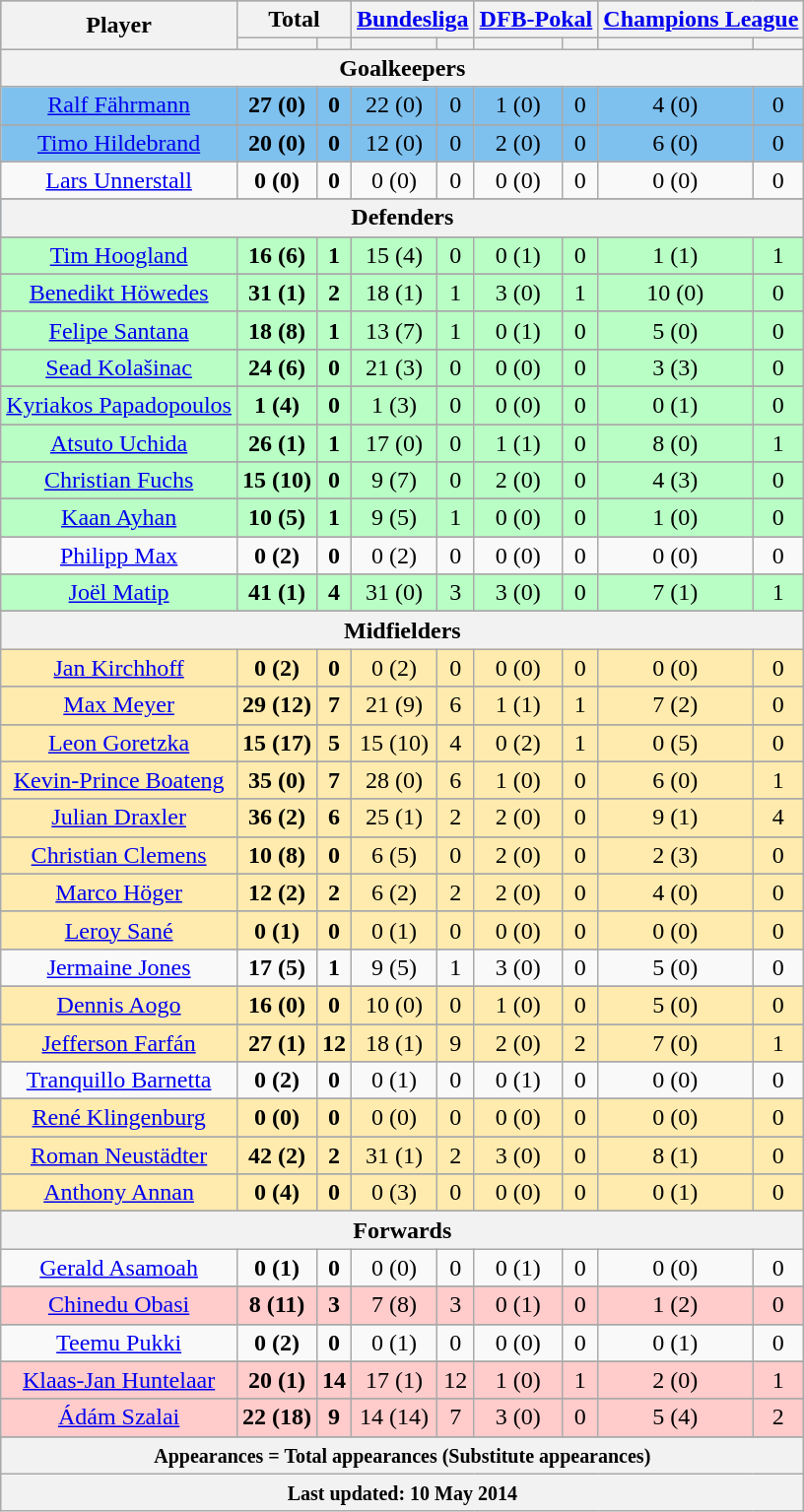<table class="wikitable" style="text-align: center">
<tr align="center" style="background:#9C9C9C">
<th rowspan="2">Player</th>
<th colspan="2">Total</th>
<th colspan="2"><a href='#'>Bundesliga</a></th>
<th colspan="2"><a href='#'>DFB-Pokal</a></th>
<th colspan="2"><a href='#'>Champions League</a></th>
</tr>
<tr style="background:#DCDCDC">
<th></th>
<th></th>
<th></th>
<th></th>
<th></th>
<th></th>
<th></th>
<th></th>
</tr>
<tr align="center" style="background:#DCDCDC">
<th colspan="16">Goalkeepers</th>
</tr>
<tr align="center" style="background:#7EC0EE">
<td><a href='#'>Ralf Fährmann</a></td>
<td><strong>27 (0)</strong> </td>
<td><strong>0</strong> </td>
<td>22 (0) </td>
<td>0 </td>
<td>1 (0) </td>
<td>0 </td>
<td>4 (0) </td>
<td>0 </td>
</tr>
<tr>
</tr>
<tr align="center" style="background:#7EC0EE">
<td><a href='#'>Timo Hildebrand</a></td>
<td><strong>20 (0)</strong> </td>
<td><strong>0</strong> </td>
<td>12 (0) </td>
<td>0 </td>
<td>2 (0) </td>
<td>0 </td>
<td>6 (0) </td>
<td>0 </td>
</tr>
<tr>
</tr>
<tr>
<td><a href='#'>Lars Unnerstall</a></td>
<td><strong>0 (0)</strong> </td>
<td><strong>0</strong> </td>
<td>0 (0) </td>
<td>0 </td>
<td>0 (0) </td>
<td>0 </td>
<td>0 (0) </td>
<td>0 </td>
</tr>
<tr>
</tr>
<tr align="center" style="background:#7EC0EE">
<th colspan="16">Defenders</th>
</tr>
<tr>
</tr>
<tr align="center" style="background:#B9FFC5">
<td><a href='#'>Tim Hoogland</a></td>
<td><strong>16 (6)</strong> </td>
<td><strong>1</strong> </td>
<td>15 (4) </td>
<td>0 </td>
<td>0 (1) </td>
<td>0 </td>
<td>1 (1) </td>
<td>1 </td>
</tr>
<tr>
</tr>
<tr align="center" style="background:#B9FFC5">
<td><a href='#'>Benedikt Höwedes</a></td>
<td><strong>31 (1)</strong> </td>
<td><strong>2</strong> </td>
<td>18 (1) </td>
<td>1 </td>
<td>3 (0) </td>
<td>1 </td>
<td>10 (0) </td>
<td>0 </td>
</tr>
<tr>
</tr>
<tr align="center" style="background:#B9FFC5">
<td><a href='#'>Felipe Santana</a></td>
<td><strong>18 (8)</strong> </td>
<td><strong>1</strong> </td>
<td>13 (7) </td>
<td>1 </td>
<td>0 (1) </td>
<td>0 </td>
<td>5 (0) </td>
<td>0 </td>
</tr>
<tr>
</tr>
<tr align="center" style="background:#B9FFC5">
<td><a href='#'>Sead Kolašinac</a></td>
<td><strong>24 (6)</strong> </td>
<td><strong>0</strong> </td>
<td>21 (3) </td>
<td>0 </td>
<td>0 (0) </td>
<td>0 </td>
<td>3 (3) </td>
<td>0 </td>
</tr>
<tr>
</tr>
<tr align="center" style="background:#B9FFC5">
<td><a href='#'>Kyriakos Papadopoulos</a></td>
<td><strong>1 (4)</strong> </td>
<td><strong>0</strong> </td>
<td>1 (3) </td>
<td>0 </td>
<td>0 (0) </td>
<td>0 </td>
<td>0 (1) </td>
<td>0 </td>
</tr>
<tr>
</tr>
<tr align="center" style="background:#B9FFC5">
<td><a href='#'>Atsuto Uchida</a></td>
<td><strong>26 (1)</strong> </td>
<td><strong>1</strong> </td>
<td>17 (0) </td>
<td>0 </td>
<td>1 (1) </td>
<td>0 </td>
<td>8 (0) </td>
<td>1 </td>
</tr>
<tr>
</tr>
<tr align="center" style="background:#B9FFC5">
<td><a href='#'>Christian Fuchs</a></td>
<td><strong>15 (10)</strong> </td>
<td><strong>0</strong> </td>
<td>9 (7) </td>
<td>0 </td>
<td>2 (0) </td>
<td>0 </td>
<td>4 (3) </td>
<td>0 </td>
</tr>
<tr>
</tr>
<tr align="center" style="background:#B9FFC5">
<td><a href='#'>Kaan Ayhan</a></td>
<td><strong>10 (5)</strong> </td>
<td><strong>1</strong> </td>
<td>9 (5) </td>
<td>1 </td>
<td>0 (0) </td>
<td>0 </td>
<td>1 (0) </td>
<td>0 </td>
</tr>
<tr>
</tr>
<tr>
<td><a href='#'>Philipp Max</a></td>
<td><strong>0 (2)</strong> </td>
<td><strong>0</strong> </td>
<td>0 (2) </td>
<td>0 </td>
<td>0 (0) </td>
<td>0 </td>
<td>0 (0) </td>
<td>0 </td>
</tr>
<tr>
</tr>
<tr align="center" style="background:#B9FFC5">
<td><a href='#'>Joël Matip</a></td>
<td><strong>41 (1)</strong> </td>
<td><strong>4</strong> </td>
<td>31 (0) </td>
<td>3 </td>
<td>3 (0) </td>
<td>0 </td>
<td>7 (1) </td>
<td>1 </td>
</tr>
<tr>
</tr>
<tr align="center" style="background:#DCDCDC">
<th colspan="16">Midfielders</th>
</tr>
<tr align="center" style="background:#FFEBAD">
<td><a href='#'>Jan Kirchhoff</a></td>
<td><strong>0 (2)</strong> </td>
<td><strong>0</strong> </td>
<td>0 (2) </td>
<td>0 </td>
<td>0 (0) </td>
<td>0 </td>
<td>0 (0) </td>
<td>0 </td>
</tr>
<tr>
</tr>
<tr align="center" style="background:#FFEBAD">
<td><a href='#'>Max Meyer</a></td>
<td><strong>29 (12)</strong> </td>
<td><strong>7</strong> </td>
<td>21 (9) </td>
<td>6 </td>
<td>1 (1) </td>
<td>1 </td>
<td>7 (2) </td>
<td>0 </td>
</tr>
<tr>
</tr>
<tr align="center" style="background:#FFEBAD">
<td><a href='#'>Leon Goretzka</a></td>
<td><strong>15 (17)</strong> </td>
<td><strong>5</strong> </td>
<td>15 (10) </td>
<td>4 </td>
<td>0 (2) </td>
<td>1 </td>
<td>0 (5) </td>
<td>0 </td>
</tr>
<tr>
</tr>
<tr align="center" style="background:#FFEBAD">
<td><a href='#'>Kevin-Prince Boateng</a></td>
<td><strong>35 (0)</strong> </td>
<td><strong>7</strong> </td>
<td>28 (0) </td>
<td>6 </td>
<td>1 (0) </td>
<td>0 </td>
<td>6 (0) </td>
<td>1 </td>
</tr>
<tr>
</tr>
<tr align="center" style="background:#FFEBAD">
<td><a href='#'>Julian Draxler</a></td>
<td><strong>36 (2)</strong> </td>
<td><strong>6</strong> </td>
<td>25 (1) </td>
<td>2 </td>
<td>2 (0) </td>
<td>0 </td>
<td>9 (1) </td>
<td>4 </td>
</tr>
<tr>
</tr>
<tr align="center" style="background:#FFEBAD">
<td><a href='#'>Christian Clemens</a></td>
<td><strong>10 (8)</strong> </td>
<td><strong>0</strong> </td>
<td>6 (5) </td>
<td>0 </td>
<td>2 (0) </td>
<td>0 </td>
<td>2 (3) </td>
<td>0 </td>
</tr>
<tr>
</tr>
<tr align="center" style="background:#FFEBAD">
<td><a href='#'>Marco Höger</a></td>
<td><strong>12 (2)</strong> </td>
<td><strong>2</strong> </td>
<td>6 (2) </td>
<td>2 </td>
<td>2 (0) </td>
<td>0 </td>
<td>4 (0) </td>
<td>0 </td>
</tr>
<tr>
</tr>
<tr align="center" style="background:#FFEBAD">
<td><a href='#'>Leroy Sané</a></td>
<td><strong>0 (1)</strong> </td>
<td><strong>0</strong> </td>
<td>0 (1) </td>
<td>0 </td>
<td>0 (0) </td>
<td>0 </td>
<td>0 (0) </td>
<td>0 </td>
</tr>
<tr>
</tr>
<tr>
<td><a href='#'>Jermaine Jones</a></td>
<td><strong>17 (5)</strong> </td>
<td><strong>1</strong> </td>
<td>9 (5) </td>
<td>1 </td>
<td>3 (0) </td>
<td>0 </td>
<td>5 (0) </td>
<td>0 </td>
</tr>
<tr>
</tr>
<tr align="center" style="background:#FFEBAD">
<td><a href='#'>Dennis Aogo</a></td>
<td><strong>16 (0)</strong> </td>
<td><strong>0</strong> </td>
<td>10 (0) </td>
<td>0 </td>
<td>1 (0) </td>
<td>0 </td>
<td>5 (0) </td>
<td>0 </td>
</tr>
<tr>
</tr>
<tr align="center" style="background:#FFEBAD">
<td><a href='#'>Jefferson Farfán</a></td>
<td><strong>27 (1)</strong> </td>
<td><strong>12</strong> </td>
<td>18 (1) </td>
<td>9 </td>
<td>2 (0) </td>
<td>2 </td>
<td>7 (0) </td>
<td>1 </td>
</tr>
<tr>
</tr>
<tr>
<td><a href='#'>Tranquillo Barnetta</a></td>
<td><strong>0 (2)</strong> </td>
<td><strong>0</strong> </td>
<td>0 (1) </td>
<td>0 </td>
<td>0 (1) </td>
<td>0 </td>
<td>0 (0) </td>
<td>0 </td>
</tr>
<tr>
</tr>
<tr align="center" style="background:#FFEBAD">
<td><a href='#'>René Klingenburg</a></td>
<td><strong>0 (0)</strong> </td>
<td><strong>0</strong> </td>
<td>0 (0) </td>
<td>0 </td>
<td>0 (0) </td>
<td>0 </td>
<td>0 (0) </td>
<td>0 </td>
</tr>
<tr>
</tr>
<tr align="center" style="background:#FFEBAD">
<td><a href='#'>Roman Neustädter</a></td>
<td><strong>42 (2)</strong> </td>
<td><strong>2</strong> </td>
<td>31 (1) </td>
<td>2 </td>
<td>3 (0) </td>
<td>0 </td>
<td>8 (1) </td>
<td>0 </td>
</tr>
<tr>
</tr>
<tr align="center" style="background:#FFEBAD">
<td><a href='#'>Anthony Annan</a></td>
<td><strong>0 (4)</strong> </td>
<td><strong>0</strong> </td>
<td>0 (3) </td>
<td>0 </td>
<td>0 (0) </td>
<td>0 </td>
<td>0 (1) </td>
<td>0 </td>
</tr>
<tr>
</tr>
<tr align="center" style="background:#DCDCDC">
<th colspan="16">Forwards</th>
</tr>
<tr>
<td><a href='#'>Gerald Asamoah</a></td>
<td><strong>0 (1)</strong> </td>
<td><strong>0</strong> </td>
<td>0 (0) </td>
<td>0 </td>
<td>0 (1) </td>
<td>0 </td>
<td>0 (0) </td>
<td>0 </td>
</tr>
<tr>
</tr>
<tr align="center" style="background:#FFCBCB">
<td><a href='#'>Chinedu Obasi</a></td>
<td><strong>8 (11)</strong> </td>
<td><strong>3</strong> </td>
<td>7 (8) </td>
<td>3 </td>
<td>0 (1) </td>
<td>0 </td>
<td>1 (2) </td>
<td>0 </td>
</tr>
<tr>
</tr>
<tr>
<td><a href='#'>Teemu Pukki</a></td>
<td><strong>0 (2)</strong> </td>
<td><strong>0</strong> </td>
<td>0 (1) </td>
<td>0 </td>
<td>0 (0) </td>
<td>0 </td>
<td>0 (1) </td>
<td>0 </td>
</tr>
<tr>
</tr>
<tr align="center" style="background:#FFCBCB">
<td><a href='#'>Klaas-Jan Huntelaar</a></td>
<td><strong>20 (1)</strong> </td>
<td><strong>14</strong> </td>
<td>17 (1) </td>
<td>12 </td>
<td>1 (0) </td>
<td>1 </td>
<td>2 (0) </td>
<td>1 </td>
</tr>
<tr>
</tr>
<tr align="center" style="background:#FFCBCB">
<td><a href='#'>Ádám Szalai</a></td>
<td><strong>22 (18)</strong> </td>
<td><strong>9</strong> </td>
<td>14 (14) </td>
<td>7 </td>
<td>3 (0) </td>
<td>0 </td>
<td>5 (4) </td>
<td>2 </td>
</tr>
<tr>
</tr>
<tr align="left" style="background:#DCDCDC">
<th colspan="16"><small>Appearances = Total appearances (Substitute appearances)</small></th>
</tr>
<tr align="left" style="background:#DCDCDC">
<th colspan="16"><small>Last updated: 10 May 2014</small></th>
</tr>
</table>
